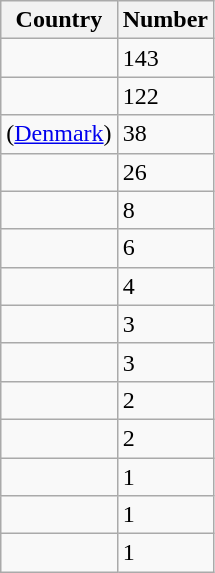<table class="wikitable">
<tr>
<th>Country</th>
<th>Number</th>
</tr>
<tr>
<td></td>
<td>143</td>
</tr>
<tr>
<td></td>
<td>122</td>
</tr>
<tr>
<td> (<a href='#'>Denmark</a>)</td>
<td>38</td>
</tr>
<tr>
<td></td>
<td>26</td>
</tr>
<tr>
<td></td>
<td>8</td>
</tr>
<tr>
<td></td>
<td>6</td>
</tr>
<tr>
<td></td>
<td>4</td>
</tr>
<tr>
<td></td>
<td>3</td>
</tr>
<tr>
<td></td>
<td>3</td>
</tr>
<tr>
<td></td>
<td>2</td>
</tr>
<tr>
<td></td>
<td>2</td>
</tr>
<tr>
<td></td>
<td>1</td>
</tr>
<tr>
<td></td>
<td>1</td>
</tr>
<tr>
<td></td>
<td>1</td>
</tr>
</table>
